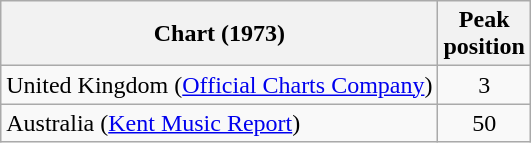<table class="wikitable">
<tr>
<th>Chart (1973)</th>
<th>Peak<br>position</th>
</tr>
<tr>
<td>United Kingdom (<a href='#'>Official Charts Company</a>)</td>
<td style="text-align:center;">3</td>
</tr>
<tr>
<td>Australia (<a href='#'>Kent Music Report</a>)</td>
<td style="text-align:center;">50</td>
</tr>
</table>
